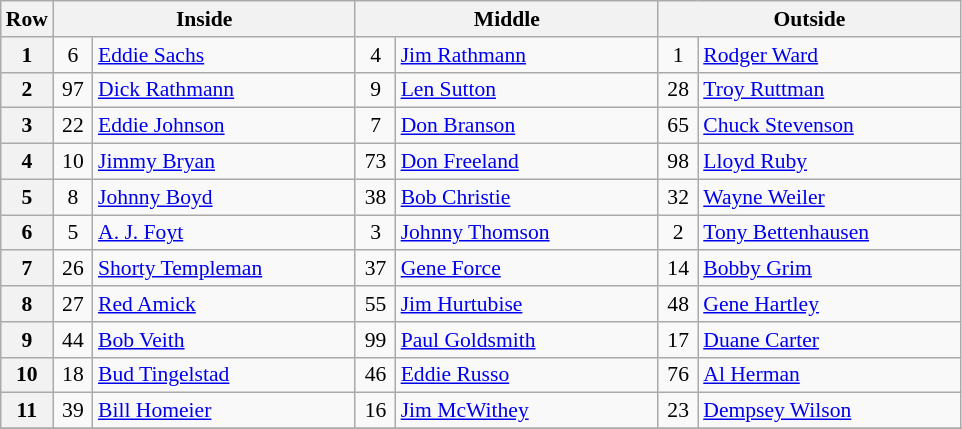<table class="wikitable" style="font-size: 90%;">
<tr>
<th>Row</th>
<th colspan=2 width="195">Inside</th>
<th colspan=2 width="195">Middle</th>
<th colspan=2 width="195">Outside</th>
</tr>
<tr>
<th>1</th>
<td align="center" width="20">6</td>
<td> <a href='#'>Eddie Sachs</a></td>
<td align="center" width="20">4</td>
<td> <a href='#'>Jim Rathmann</a></td>
<td align="center" width="20">1</td>
<td> <a href='#'>Rodger Ward</a> </td>
</tr>
<tr>
<th>2</th>
<td align="center" width="20">97</td>
<td> <a href='#'>Dick Rathmann</a></td>
<td align="center" width="20">9</td>
<td> <a href='#'>Len Sutton</a></td>
<td align="center" width="20">28</td>
<td> <a href='#'>Troy Ruttman</a> </td>
</tr>
<tr>
<th>3</th>
<td align="center" width="20">22</td>
<td> <a href='#'>Eddie Johnson</a></td>
<td align="center" width="20">7</td>
<td> <a href='#'>Don Branson</a></td>
<td align="center" width="20">65</td>
<td> <a href='#'>Chuck Stevenson</a></td>
</tr>
<tr>
<th>4</th>
<td align="center" width="20">10</td>
<td> <a href='#'>Jimmy Bryan</a> </td>
<td align="center" width="20">73</td>
<td> <a href='#'>Don Freeland</a></td>
<td align="center" width="20">98</td>
<td> <a href='#'>Lloyd Ruby</a> </td>
</tr>
<tr>
<th>5</th>
<td align="center" width="20">8</td>
<td> <a href='#'>Johnny Boyd</a></td>
<td align="center" width="20">38</td>
<td> <a href='#'>Bob Christie</a></td>
<td align="center" width="20">32</td>
<td> <a href='#'>Wayne Weiler</a> </td>
</tr>
<tr>
<th>6</th>
<td align="center" width="20">5</td>
<td> <a href='#'>A. J. Foyt</a></td>
<td align="center" width="20">3</td>
<td> <a href='#'>Johnny Thomson</a></td>
<td align="center" width="20">2</td>
<td> <a href='#'>Tony Bettenhausen</a></td>
</tr>
<tr>
<th>7</th>
<td align="center" width="20">26</td>
<td> <a href='#'>Shorty Templeman</a></td>
<td align="center" width="20">37</td>
<td> <a href='#'>Gene Force</a></td>
<td align="center" width="20">14</td>
<td> <a href='#'>Bobby Grim</a></td>
</tr>
<tr>
<th>8</th>
<td align="center" width="20">27</td>
<td> <a href='#'>Red Amick</a></td>
<td align="center" width="20">55</td>
<td> <a href='#'>Jim Hurtubise</a> </td>
<td align="center" width="20">48</td>
<td> <a href='#'>Gene Hartley</a></td>
</tr>
<tr>
<th>9</th>
<td align="center" width="20">44</td>
<td> <a href='#'>Bob Veith</a></td>
<td align="center" width="20">99</td>
<td> <a href='#'>Paul Goldsmith</a></td>
<td align="center" width="20">17</td>
<td> <a href='#'>Duane Carter</a></td>
</tr>
<tr>
<th>10</th>
<td align="center" width="20">18</td>
<td> <a href='#'>Bud Tingelstad</a> </td>
<td align="center" width="20">46</td>
<td> <a href='#'>Eddie Russo</a></td>
<td align="center" width="20">76</td>
<td> <a href='#'>Al Herman</a></td>
</tr>
<tr>
<th>11</th>
<td align="center" width="20">39</td>
<td> <a href='#'>Bill Homeier</a></td>
<td align="center" width="20">16</td>
<td> <a href='#'>Jim McWithey</a></td>
<td align="center" width="20">23</td>
<td> <a href='#'>Dempsey Wilson</a></td>
</tr>
<tr>
</tr>
</table>
